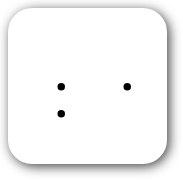<table style=" border-radius:1em; box-shadow: 0.1em 0.1em 0.5em rgba(0,0,0,0.75); background-color: white; border: 1px solid white; padding: 5px;">
<tr style="vertical-align:top;">
<td><br><ul><li></li><li></li></ul></td>
<td valign="top"><br><ul><li></li></ul></td>
<td></td>
</tr>
</table>
